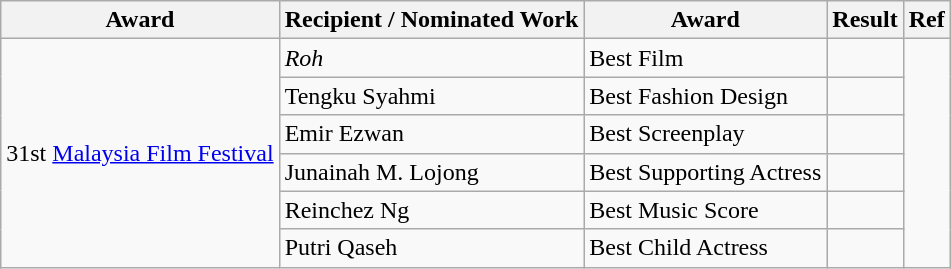<table class="wikitable">
<tr>
<th>Award</th>
<th>Recipient / Nominated Work</th>
<th>Award</th>
<th>Result</th>
<th>Ref</th>
</tr>
<tr>
<td rowspan="6">31st <a href='#'>Malaysia Film Festival</a></td>
<td><em>Roh</em></td>
<td>Best Film</td>
<td></td>
<td rowspan="6"></td>
</tr>
<tr>
<td>Tengku Syahmi</td>
<td>Best Fashion Design</td>
<td></td>
</tr>
<tr>
<td>Emir Ezwan</td>
<td>Best Screenplay</td>
<td></td>
</tr>
<tr>
<td>Junainah M. Lojong</td>
<td>Best Supporting Actress</td>
<td></td>
</tr>
<tr>
<td>Reinchez Ng</td>
<td>Best Music Score</td>
<td></td>
</tr>
<tr>
<td>Putri Qaseh</td>
<td>Best Child Actress</td>
<td></td>
</tr>
</table>
